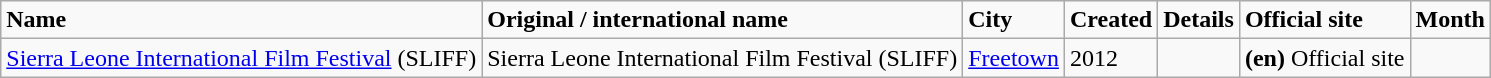<table class="wikitable">
<tr>
<td><strong>Name</strong></td>
<td><strong>Original / international name</strong></td>
<td><strong>City</strong></td>
<td><strong>Created</strong></td>
<td><strong>Details</strong></td>
<td><strong>Official site</strong></td>
<td><strong>Month</strong></td>
</tr>
<tr>
<td><a href='#'>Sierra Leone International Film Festival</a> (SLIFF)</td>
<td>Sierra Leone International Film Festival (SLIFF)</td>
<td><a href='#'>Freetown</a></td>
<td>2012</td>
<td></td>
<td><strong>(en)</strong> Official site</td>
<td></td>
</tr>
</table>
